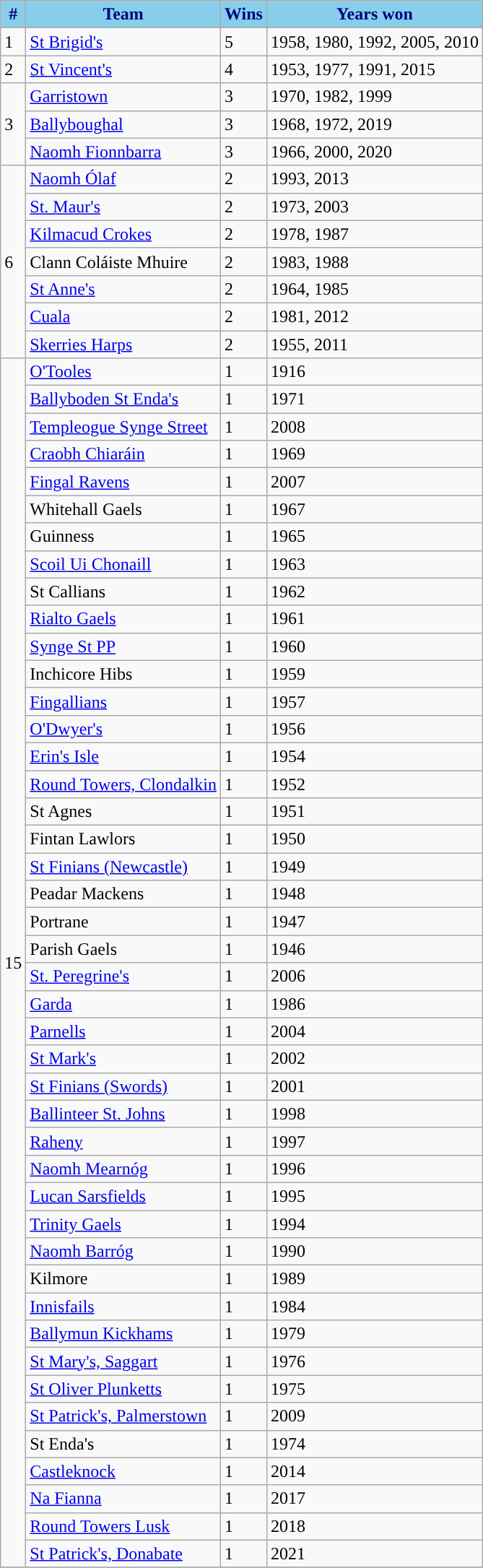<table class="wikitable">
<tr>
<th style="background:skyblue;color:navy;">#</th>
<th style="background:skyblue;color:navy;">Team</th>
<th style="background:skyblue;color:navy;">Wins</th>
<th style="background:skyblue;color:navy;">Years won</th>
</tr>
<tr>
<td>1</td>
<td><a href='#'>St Brigid's</a></td>
<td>5</td>
<td>1958, 1980, 1992, 2005, 2010</td>
</tr>
<tr>
<td>2</td>
<td><a href='#'>St Vincent's</a></td>
<td>4</td>
<td>1953, 1977, 1991, 2015</td>
</tr>
<tr>
<td rowspan=3>3</td>
<td><a href='#'>Garristown</a></td>
<td>3</td>
<td>1970, 1982, 1999</td>
</tr>
<tr>
<td><a href='#'>Ballyboughal</a></td>
<td>3</td>
<td>1968, 1972, 2019</td>
</tr>
<tr>
<td><a href='#'>Naomh Fionnbarra</a></td>
<td>3</td>
<td>1966, 2000, 2020</td>
</tr>
<tr>
<td rowspan=7>6</td>
<td><a href='#'>Naomh Ólaf</a></td>
<td>2</td>
<td>1993, 2013</td>
</tr>
<tr>
<td><a href='#'>St. Maur's</a></td>
<td>2</td>
<td>1973, 2003</td>
</tr>
<tr>
<td><a href='#'>Kilmacud Crokes</a></td>
<td>2</td>
<td>1978, 1987</td>
</tr>
<tr>
<td>Clann Coláiste Mhuire</td>
<td>2</td>
<td>1983, 1988</td>
</tr>
<tr>
<td><a href='#'>St Anne's</a></td>
<td>2</td>
<td>1964, 1985</td>
</tr>
<tr>
<td><a href='#'>Cuala</a></td>
<td>2</td>
<td>1981, 2012</td>
</tr>
<tr>
<td><a href='#'>Skerries Harps</a></td>
<td>2</td>
<td>1955, 2011</td>
</tr>
<tr>
<td rowspan=44>15</td>
<td><a href='#'>O'Tooles</a></td>
<td>1</td>
<td>1916</td>
</tr>
<tr>
<td><a href='#'>Ballyboden St Enda's</a></td>
<td>1</td>
<td>1971</td>
</tr>
<tr>
<td><a href='#'>Templeogue Synge Street</a></td>
<td>1</td>
<td>2008</td>
</tr>
<tr>
<td><a href='#'>Craobh Chiaráin</a></td>
<td>1</td>
<td>1969</td>
</tr>
<tr>
<td><a href='#'>Fingal Ravens</a></td>
<td>1</td>
<td>2007</td>
</tr>
<tr>
<td>Whitehall Gaels</td>
<td>1</td>
<td>1967</td>
</tr>
<tr>
<td>Guinness</td>
<td>1</td>
<td>1965</td>
</tr>
<tr>
<td><a href='#'>Scoil Ui Chonaill</a></td>
<td>1</td>
<td>1963</td>
</tr>
<tr>
<td>St Callians</td>
<td>1</td>
<td>1962</td>
</tr>
<tr>
<td><a href='#'>Rialto Gaels</a></td>
<td>1</td>
<td>1961</td>
</tr>
<tr>
<td><a href='#'>Synge St PP</a></td>
<td>1</td>
<td>1960</td>
</tr>
<tr>
<td>Inchicore Hibs</td>
<td>1</td>
<td>1959</td>
</tr>
<tr>
<td><a href='#'>Fingallians</a></td>
<td>1</td>
<td>1957</td>
</tr>
<tr>
<td><a href='#'>O'Dwyer's</a></td>
<td>1</td>
<td>1956</td>
</tr>
<tr>
<td><a href='#'>Erin's Isle</a></td>
<td>1</td>
<td>1954</td>
</tr>
<tr>
<td><a href='#'>Round Towers, Clondalkin</a></td>
<td>1</td>
<td>1952</td>
</tr>
<tr>
<td>St Agnes</td>
<td>1</td>
<td>1951</td>
</tr>
<tr>
<td>Fintan Lawlors</td>
<td>1</td>
<td>1950</td>
</tr>
<tr>
<td><a href='#'>St Finians (Newcastle)</a></td>
<td>1</td>
<td>1949</td>
</tr>
<tr>
<td>Peadar Mackens</td>
<td>1</td>
<td>1948</td>
</tr>
<tr>
<td>Portrane</td>
<td>1</td>
<td>1947</td>
</tr>
<tr>
<td>Parish Gaels</td>
<td>1</td>
<td>1946</td>
</tr>
<tr>
<td><a href='#'>St. Peregrine's</a></td>
<td>1</td>
<td>2006</td>
</tr>
<tr>
<td><a href='#'>Garda</a></td>
<td>1</td>
<td>1986</td>
</tr>
<tr>
<td><a href='#'>Parnells</a></td>
<td>1</td>
<td>2004</td>
</tr>
<tr>
<td><a href='#'>St Mark's</a></td>
<td>1</td>
<td>2002</td>
</tr>
<tr>
<td><a href='#'>St Finians (Swords)</a></td>
<td>1</td>
<td>2001</td>
</tr>
<tr>
<td><a href='#'>Ballinteer St. Johns</a></td>
<td>1</td>
<td>1998</td>
</tr>
<tr>
<td><a href='#'>Raheny</a></td>
<td>1</td>
<td>1997</td>
</tr>
<tr>
<td><a href='#'>Naomh Mearnóg</a></td>
<td>1</td>
<td>1996</td>
</tr>
<tr>
<td><a href='#'>Lucan Sarsfields</a></td>
<td>1</td>
<td>1995</td>
</tr>
<tr>
<td><a href='#'>Trinity Gaels</a></td>
<td>1</td>
<td>1994</td>
</tr>
<tr>
<td><a href='#'>Naomh Barróg</a></td>
<td>1</td>
<td>1990</td>
</tr>
<tr>
<td>Kilmore</td>
<td>1</td>
<td>1989</td>
</tr>
<tr>
<td><a href='#'>Innisfails</a></td>
<td>1</td>
<td>1984</td>
</tr>
<tr>
<td><a href='#'>Ballymun Kickhams</a></td>
<td>1</td>
<td>1979</td>
</tr>
<tr>
<td><a href='#'>St Mary's, Saggart</a></td>
<td>1</td>
<td>1976</td>
</tr>
<tr>
<td><a href='#'>St Oliver Plunketts</a></td>
<td>1</td>
<td>1975</td>
</tr>
<tr>
<td><a href='#'>St Patrick's, Palmerstown</a></td>
<td>1</td>
<td>2009</td>
</tr>
<tr>
<td>St Enda's</td>
<td>1</td>
<td>1974</td>
</tr>
<tr>
<td><a href='#'>Castleknock</a></td>
<td>1</td>
<td>2014</td>
</tr>
<tr>
<td><a href='#'>Na Fianna</a></td>
<td>1</td>
<td>2017</td>
</tr>
<tr>
<td><a href='#'>Round Towers Lusk</a></td>
<td>1</td>
<td>2018</td>
</tr>
<tr>
<td> <a href='#'>St Patrick's, Donabate</a></td>
<td>1</td>
<td>2021</td>
</tr>
<tr>
</tr>
</table>
